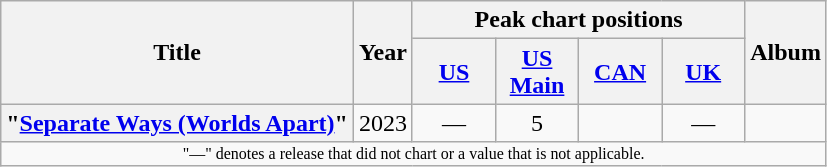<table class="wikitable plainrowheaders" style="text-align:center">
<tr>
<th rowspan="2">Title</th>
<th rowspan="2">Year</th>
<th colspan="4">Peak chart positions</th>
<th rowspan="2">Album</th>
</tr>
<tr>
<th scope="col" style="width:3em;"><a href='#'>US</a><br></th>
<th scope="col" style="width:3em;"><a href='#'>US <br>Main</a><br></th>
<th scope="col" style="width:3em;"><a href='#'>CAN</a><br></th>
<th scope="col" style="width:3em;"><a href='#'>UK</a><br></th>
</tr>
<tr>
<th scope="row">"<a href='#'>Separate Ways (Worlds Apart)</a>" </th>
<td>2023</td>
<td>—</td>
<td>5</td>
<td></td>
<td>—</td>
<td></td>
</tr>
<tr>
<td colspan="10" style="font-size: 8pt">"—" denotes a release that did not chart or a value that is not applicable.</td>
</tr>
</table>
